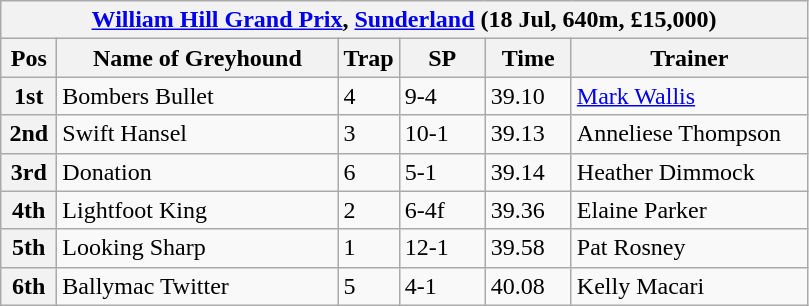<table class="wikitable">
<tr>
<th colspan="6"><a href='#'>William Hill Grand Prix</a>, <a href='#'>Sunderland</a> (18 Jul, 640m, £15,000)</th>
</tr>
<tr>
<th width=30>Pos</th>
<th width=180>Name of Greyhound</th>
<th width=30>Trap</th>
<th width=50>SP</th>
<th width=50>Time</th>
<th width=150>Trainer</th>
</tr>
<tr>
<th>1st</th>
<td>Bombers Bullet </td>
<td>4</td>
<td>9-4</td>
<td>39.10</td>
<td><a href='#'>Mark Wallis</a></td>
</tr>
<tr>
<th>2nd</th>
<td>Swift Hansel</td>
<td>3</td>
<td>10-1</td>
<td>39.13</td>
<td>Anneliese Thompson</td>
</tr>
<tr>
<th>3rd</th>
<td>Donation</td>
<td>6</td>
<td>5-1</td>
<td>39.14</td>
<td>Heather Dimmock</td>
</tr>
<tr>
<th>4th</th>
<td>Lightfoot King</td>
<td>2</td>
<td>6-4f</td>
<td>39.36</td>
<td>Elaine Parker</td>
</tr>
<tr>
<th>5th</th>
<td>Looking Sharp</td>
<td>1</td>
<td>12-1</td>
<td>39.58</td>
<td>Pat Rosney</td>
</tr>
<tr>
<th>6th</th>
<td>Ballymac Twitter</td>
<td>5</td>
<td>4-1</td>
<td>40.08</td>
<td>Kelly Macari</td>
</tr>
</table>
